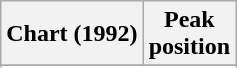<table class="wikitable sortable plainrowheaders" style="text-align:center">
<tr>
<th scope="col">Chart (1992)</th>
<th scope="col">Peak<br>position</th>
</tr>
<tr>
</tr>
<tr>
</tr>
<tr>
</tr>
<tr>
</tr>
<tr>
</tr>
<tr>
</tr>
<tr>
</tr>
<tr>
</tr>
<tr>
</tr>
<tr>
</tr>
<tr>
</tr>
<tr>
</tr>
<tr>
</tr>
</table>
